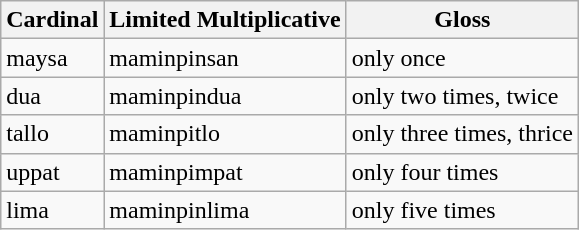<table class="wikitable" border="1" align="center">
<tr>
<th>Cardinal</th>
<th>Limited Multiplicative</th>
<th>Gloss</th>
</tr>
<tr>
<td>maysa</td>
<td>maminpinsan</td>
<td>only once</td>
</tr>
<tr>
<td>dua</td>
<td>maminpindua</td>
<td>only two times, twice</td>
</tr>
<tr>
<td>tallo</td>
<td>maminpitlo</td>
<td>only three times, thrice</td>
</tr>
<tr>
<td>uppat</td>
<td>maminpimpat</td>
<td>only four times</td>
</tr>
<tr>
<td>lima</td>
<td>maminpinlima</td>
<td>only five times</td>
</tr>
</table>
